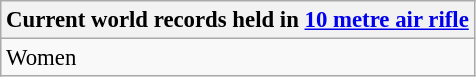<table class="wikitable" style="font-size: 95%">
<tr>
<th colspan=9>Current world records held in <a href='#'>10 metre air rifle</a></th>
</tr>
<tr>
<td>Women<br></td>
</tr>
</table>
